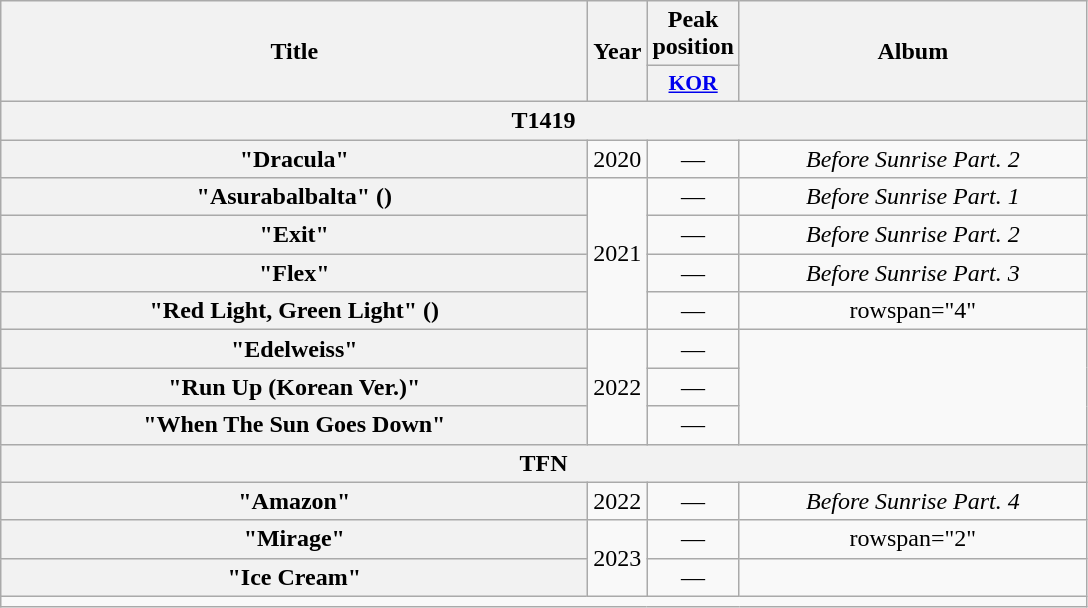<table class="wikitable plainrowheaders" style="text-align:center;">
<tr>
<th scope="col" rowspan="2" style="width:24em;">Title</th>
<th scope="col" rowspan="2" style="width:2em;">Year</th>
<th scope="col">Peak position</th>
<th scope="col" rowspan="2" style="width:14em;">Album</th>
</tr>
<tr>
<th scope="col" style="width:3em;font-size:90%;"><a href='#'>KOR</a><br></th>
</tr>
<tr>
<th colspan="4">T1419</th>
</tr>
<tr>
<th scope="row">"Dracula"</th>
<td>2020</td>
<td>—</td>
<td><em>Before Sunrise Part. 2</em></td>
</tr>
<tr>
<th scope="row">"Asurabalbalta" ()</th>
<td rowspan="4">2021</td>
<td>—</td>
<td><em>Before Sunrise Part. 1</em></td>
</tr>
<tr>
<th scope="row">"Exit"</th>
<td>—</td>
<td><em>Before Sunrise Part. 2</em></td>
</tr>
<tr>
<th scope="row">"Flex"</th>
<td>—</td>
<td><em>Before Sunrise Part. 3</em></td>
</tr>
<tr>
<th scope="row">"Red Light, Green Light" ()</th>
<td>—</td>
<td>rowspan="4" </td>
</tr>
<tr>
<th scope="row">"Edelweiss"</th>
<td rowspan="3">2022</td>
<td>—</td>
</tr>
<tr>
<th scope="row">"Run Up (Korean Ver.)"</th>
<td>—</td>
</tr>
<tr>
<th scope="row">"When The Sun Goes Down"</th>
<td>—</td>
</tr>
<tr>
<th colspan="4">TFN</th>
</tr>
<tr>
<th scope="row">"Amazon"</th>
<td>2022</td>
<td>—</td>
<td><em>Before Sunrise Part. 4</em></td>
</tr>
<tr>
<th scope="row">"Mirage"</th>
<td rowspan="2">2023</td>
<td>—</td>
<td>rowspan="2" </td>
</tr>
<tr>
<th scope="row">"Ice Cream"</th>
<td>—</td>
</tr>
<tr>
<td colspan="4"></td>
</tr>
</table>
